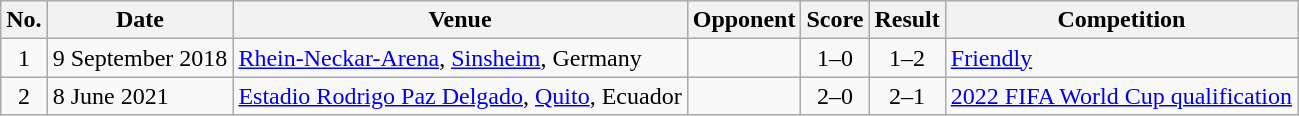<table class="wikitable sortable">
<tr>
<th scope="col">No.</th>
<th scope="col">Date</th>
<th scope="col">Venue</th>
<th scope="col">Opponent</th>
<th scope="col">Score</th>
<th scope="col">Result</th>
<th scope="col">Competition</th>
</tr>
<tr>
<td align="center">1</td>
<td>9 September 2018</td>
<td><a href='#'>Rhein-Neckar-Arena</a>, <a href='#'>Sinsheim</a>, Germany</td>
<td></td>
<td align="center">1–0</td>
<td align="center">1–2</td>
<td><a href='#'>Friendly</a></td>
</tr>
<tr>
<td align="center">2</td>
<td>8 June 2021</td>
<td><a href='#'>Estadio Rodrigo Paz Delgado</a>, <a href='#'>Quito</a>, Ecuador</td>
<td></td>
<td align="center">2–0</td>
<td align="center">2–1</td>
<td><a href='#'>2022 FIFA World Cup qualification</a></td>
</tr>
</table>
